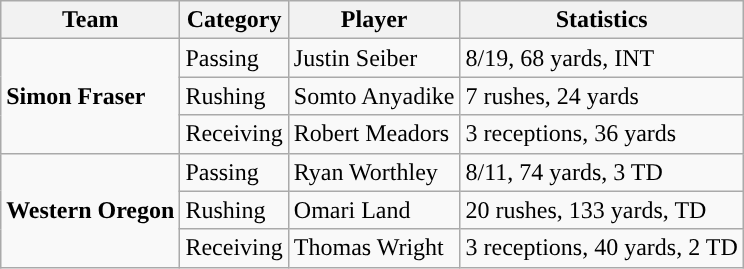<table class="wikitable" style="float: right;">
<tr>
<th>Team</th>
<th>Category</th>
<th>Player</th>
<th>Statistics</th>
</tr>
<tr>
<td rowspan=3><strong>Simon Fraser</strong></td>
<td>Passing</td>
<td>Justin Seiber</td>
<td>8/19, 68 yards, INT</td>
</tr>
<tr>
<td>Rushing</td>
<td>Somto Anyadike</td>
<td>7 rushes, 24 yards</td>
</tr>
<tr>
<td>Receiving</td>
<td>Robert Meadors</td>
<td>3 receptions, 36 yards</td>
</tr>
<tr>
<td rowspan=3><strong>Western Oregon</strong></td>
<td>Passing</td>
<td>Ryan Worthley</td>
<td>8/11, 74 yards, 3 TD</td>
</tr>
<tr>
<td>Rushing</td>
<td>Omari Land</td>
<td>20 rushes, 133 yards, TD</td>
</tr>
<tr>
<td>Receiving</td>
<td>Thomas Wright</td>
<td>3 receptions, 40 yards, 2 TD</td>
</tr>
</table>
